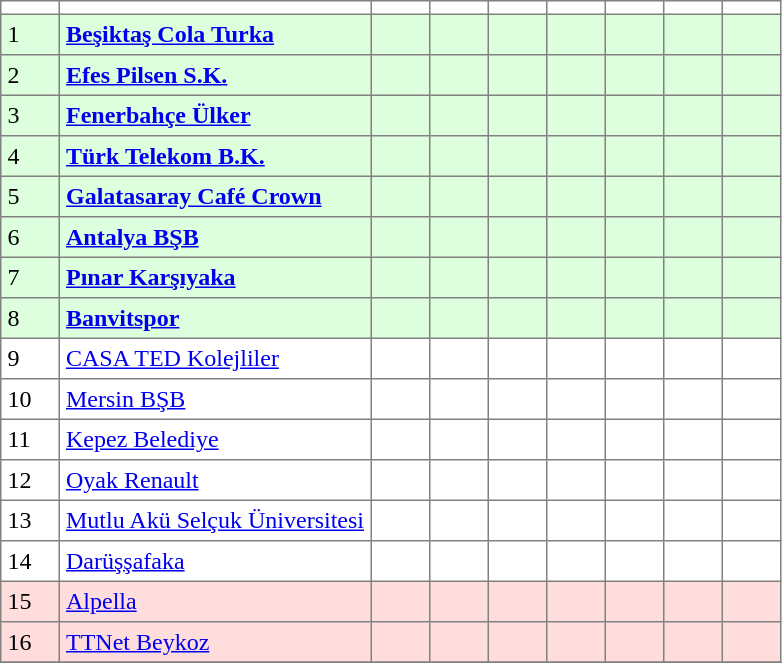<table class="toccolours" border="1" cellpadding="4" cellspacing="0" style="border-collapse: collapse; margin:0;">
<tr>
<th width=30></th>
<th></th>
<th width=30></th>
<th width=30></th>
<th width=30></th>
<th width=30></th>
<th width=30></th>
<th width=30></th>
<th width=30></th>
</tr>
<tr bgcolor=#dfd>
<td>1</td>
<td><strong><a href='#'>Beşiktaş Cola Turka</a></strong></td>
<td></td>
<td></td>
<td></td>
<td></td>
<td></td>
<td></td>
<td></td>
</tr>
<tr bgcolor=#dfd>
<td>2</td>
<td><strong><a href='#'>Efes Pilsen S.K.</a></strong></td>
<td></td>
<td></td>
<td></td>
<td></td>
<td></td>
<td></td>
<td></td>
</tr>
<tr bgcolor=#dfd>
<td>3</td>
<td><strong><a href='#'>Fenerbahçe Ülker</a></strong></td>
<td></td>
<td></td>
<td></td>
<td></td>
<td></td>
<td></td>
<td></td>
</tr>
<tr bgcolor=#dfd>
<td>4</td>
<td><strong><a href='#'>Türk Telekom B.K.</a></strong></td>
<td></td>
<td></td>
<td></td>
<td></td>
<td></td>
<td></td>
<td></td>
</tr>
<tr bgcolor=#dfd>
<td>5</td>
<td><strong><a href='#'>Galatasaray Café Crown</a></strong></td>
<td></td>
<td></td>
<td></td>
<td></td>
<td></td>
<td></td>
<td></td>
</tr>
<tr bgcolor=#dfd>
<td>6</td>
<td><strong><a href='#'>Antalya BŞB</a></strong></td>
<td></td>
<td></td>
<td></td>
<td></td>
<td></td>
<td></td>
<td></td>
</tr>
<tr bgcolor=#dfd>
<td>7</td>
<td><strong><a href='#'>Pınar Karşıyaka</a></strong></td>
<td></td>
<td></td>
<td></td>
<td></td>
<td></td>
<td></td>
<td></td>
</tr>
<tr bgcolor=#dfd>
<td>8</td>
<td><strong><a href='#'>Banvitspor</a></strong></td>
<td></td>
<td></td>
<td></td>
<td></td>
<td></td>
<td></td>
<td></td>
</tr>
<tr>
<td>9</td>
<td><a href='#'>CASA TED Kolejliler</a></td>
<td></td>
<td></td>
<td></td>
<td></td>
<td></td>
<td></td>
<td></td>
</tr>
<tr>
<td>10</td>
<td><a href='#'>Mersin BŞB</a></td>
<td></td>
<td></td>
<td></td>
<td></td>
<td></td>
<td></td>
<td></td>
</tr>
<tr>
<td>11</td>
<td><a href='#'>Kepez Belediye</a></td>
<td></td>
<td></td>
<td></td>
<td></td>
<td></td>
<td></td>
<td></td>
</tr>
<tr>
<td>12</td>
<td><a href='#'>Oyak Renault</a></td>
<td></td>
<td></td>
<td></td>
<td></td>
<td></td>
<td></td>
<td></td>
</tr>
<tr>
<td>13</td>
<td><a href='#'>Mutlu Akü Selçuk Üniversitesi</a></td>
<td></td>
<td></td>
<td></td>
<td></td>
<td></td>
<td></td>
<td></td>
</tr>
<tr>
<td>14</td>
<td><a href='#'>Darüşşafaka</a></td>
<td></td>
<td></td>
<td></td>
<td></td>
<td></td>
<td></td>
<td></td>
</tr>
<tr bgcolor=#fdd>
<td>15</td>
<td><a href='#'>Alpella</a></td>
<td></td>
<td></td>
<td></td>
<td></td>
<td></td>
<td></td>
<td></td>
</tr>
<tr bgcolor=#fdd>
<td>16</td>
<td><a href='#'>TTNet Beykoz</a></td>
<td></td>
<td></td>
<td></td>
<td></td>
<td></td>
<td></td>
<td></td>
</tr>
<tr>
</tr>
</table>
